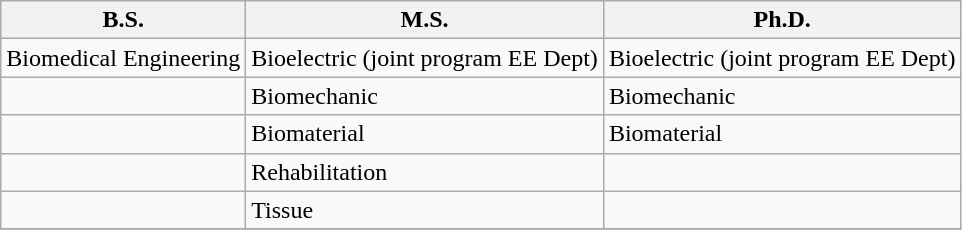<table class="wikitable">
<tr>
<th>B.S.</th>
<th>M.S.</th>
<th>Ph.D.</th>
</tr>
<tr>
<td>Biomedical Engineering</td>
<td>Bioelectric (joint program EE Dept)</td>
<td>Bioelectric (joint program EE Dept)</td>
</tr>
<tr>
<td></td>
<td>Biomechanic</td>
<td>Biomechanic</td>
</tr>
<tr>
<td></td>
<td>Biomaterial</td>
<td>Biomaterial</td>
</tr>
<tr>
<td></td>
<td>Rehabilitation</td>
<td></td>
</tr>
<tr>
<td></td>
<td>Tissue</td>
<td></td>
</tr>
<tr>
</tr>
</table>
